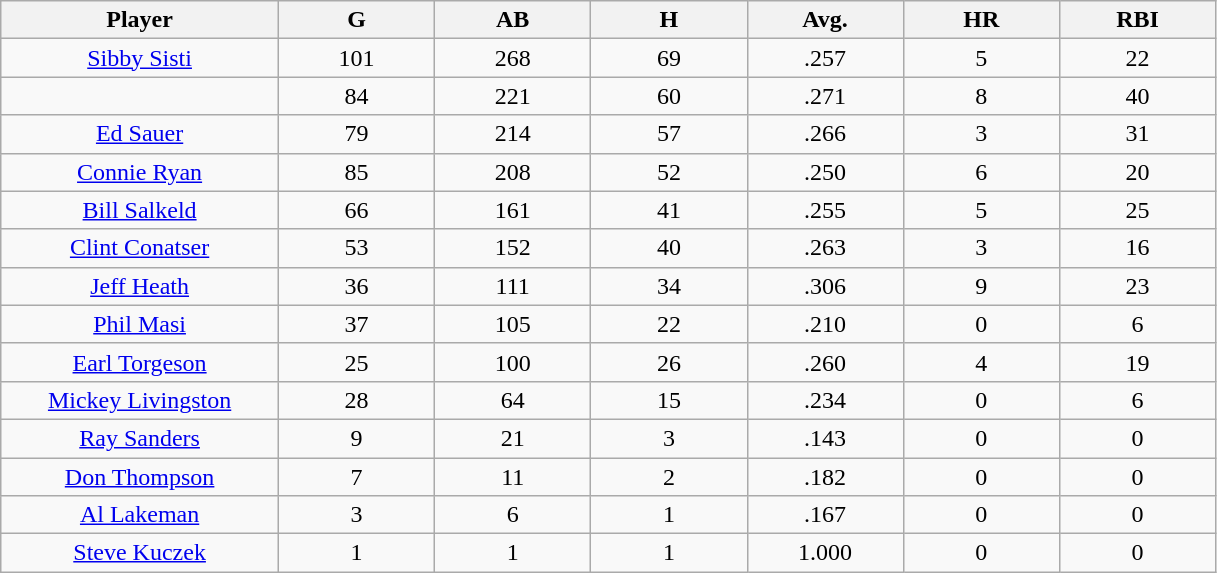<table class="wikitable sortable">
<tr>
<th bgcolor="#DDDDFF" width="16%">Player</th>
<th bgcolor="#DDDDFF" width="9%">G</th>
<th bgcolor="#DDDDFF" width="9%">AB</th>
<th bgcolor="#DDDDFF" width="9%">H</th>
<th bgcolor="#DDDDFF" width="9%">Avg.</th>
<th bgcolor="#DDDDFF" width="9%">HR</th>
<th bgcolor="#DDDDFF" width="9%">RBI</th>
</tr>
<tr align="center">
<td><a href='#'>Sibby Sisti</a></td>
<td>101</td>
<td>268</td>
<td>69</td>
<td>.257</td>
<td>5</td>
<td>22</td>
</tr>
<tr align="center">
<td></td>
<td>84</td>
<td>221</td>
<td>60</td>
<td>.271</td>
<td>8</td>
<td>40</td>
</tr>
<tr align="center">
<td><a href='#'>Ed Sauer</a></td>
<td>79</td>
<td>214</td>
<td>57</td>
<td>.266</td>
<td>3</td>
<td>31</td>
</tr>
<tr align="center">
<td><a href='#'>Connie Ryan</a></td>
<td>85</td>
<td>208</td>
<td>52</td>
<td>.250</td>
<td>6</td>
<td>20</td>
</tr>
<tr align="center">
<td><a href='#'>Bill Salkeld</a></td>
<td>66</td>
<td>161</td>
<td>41</td>
<td>.255</td>
<td>5</td>
<td>25</td>
</tr>
<tr align="center">
<td><a href='#'>Clint Conatser</a></td>
<td>53</td>
<td>152</td>
<td>40</td>
<td>.263</td>
<td>3</td>
<td>16</td>
</tr>
<tr align="center">
<td><a href='#'>Jeff Heath</a></td>
<td>36</td>
<td>111</td>
<td>34</td>
<td>.306</td>
<td>9</td>
<td>23</td>
</tr>
<tr align="center">
<td><a href='#'>Phil Masi</a></td>
<td>37</td>
<td>105</td>
<td>22</td>
<td>.210</td>
<td>0</td>
<td>6</td>
</tr>
<tr align="center">
<td><a href='#'>Earl Torgeson</a></td>
<td>25</td>
<td>100</td>
<td>26</td>
<td>.260</td>
<td>4</td>
<td>19</td>
</tr>
<tr align="center">
<td><a href='#'>Mickey Livingston</a></td>
<td>28</td>
<td>64</td>
<td>15</td>
<td>.234</td>
<td>0</td>
<td>6</td>
</tr>
<tr align="center">
<td><a href='#'>Ray Sanders</a></td>
<td>9</td>
<td>21</td>
<td>3</td>
<td>.143</td>
<td>0</td>
<td>0</td>
</tr>
<tr align="center">
<td><a href='#'>Don Thompson</a></td>
<td>7</td>
<td>11</td>
<td>2</td>
<td>.182</td>
<td>0</td>
<td>0</td>
</tr>
<tr align="center">
<td><a href='#'>Al Lakeman</a></td>
<td>3</td>
<td>6</td>
<td>1</td>
<td>.167</td>
<td>0</td>
<td>0</td>
</tr>
<tr align="center">
<td><a href='#'>Steve Kuczek</a></td>
<td>1</td>
<td>1</td>
<td>1</td>
<td>1.000</td>
<td>0</td>
<td>0</td>
</tr>
</table>
